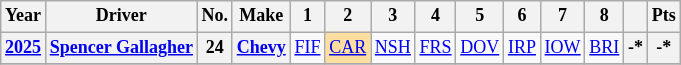<table class="wikitable" style="text-align:center; font-size:75%">
<tr>
<th>Year</th>
<th>Driver</th>
<th>No.</th>
<th>Make</th>
<th>1</th>
<th>2</th>
<th>3</th>
<th>4</th>
<th>5</th>
<th>6</th>
<th>7</th>
<th>8</th>
<th></th>
<th>Pts</th>
</tr>
<tr>
<th><a href='#'>2025</a></th>
<th><a href='#'>Spencer Gallagher</a></th>
<th>24</th>
<th><a href='#'>Chevy</a></th>
<td><a href='#'>FIF</a></td>
<td style="background:#FFDF9F;"><a href='#'>CAR</a><br></td>
<td><a href='#'>NSH</a></td>
<td><a href='#'>FRS</a></td>
<td><a href='#'>DOV</a></td>
<td><a href='#'>IRP</a></td>
<td><a href='#'>IOW</a></td>
<td><a href='#'>BRI</a></td>
<th>-*</th>
<th>-*</th>
</tr>
<tr>
</tr>
</table>
